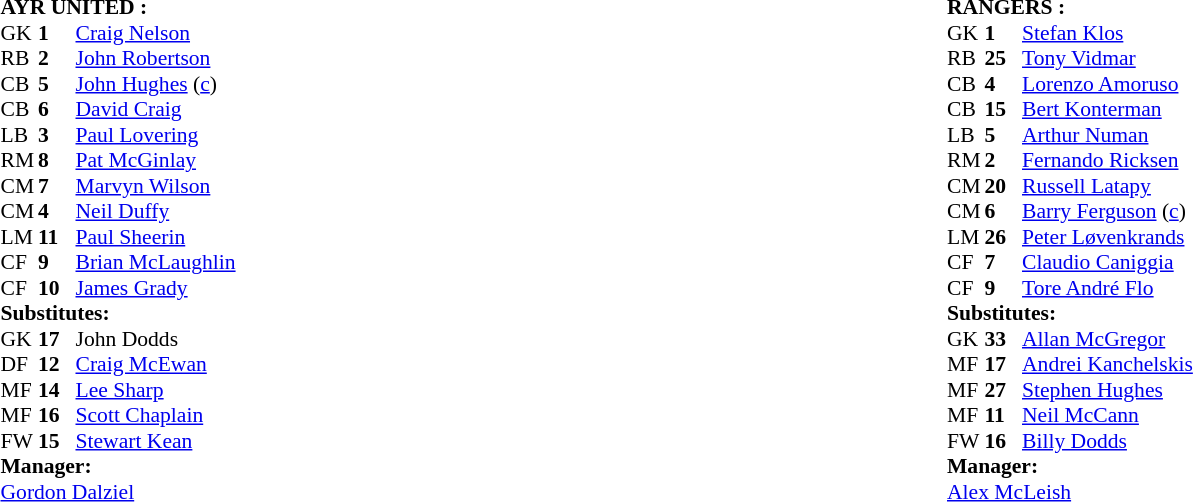<table width="100%">
<tr>
<td valign="top" width="50%"><br><table style="font-size: 90%" cellspacing="0" cellpadding="0">
<tr>
<td colspan="4"><strong>AYR UNITED :</strong></td>
</tr>
<tr>
<th width="25"></th>
<th width="25"></th>
</tr>
<tr>
<td>GK</td>
<td><strong>1</strong></td>
<td> <a href='#'>Craig Nelson</a></td>
</tr>
<tr>
<td>RB</td>
<td><strong>2</strong></td>
<td> <a href='#'>John Robertson</a></td>
</tr>
<tr>
<td>CB</td>
<td><strong>5</strong></td>
<td> <a href='#'>John Hughes</a> (<a href='#'>c</a>)</td>
</tr>
<tr>
<td>CB</td>
<td><strong>6</strong></td>
<td> <a href='#'>David Craig</a></td>
</tr>
<tr>
<td>LB</td>
<td><strong>3</strong></td>
<td> <a href='#'>Paul Lovering</a></td>
</tr>
<tr>
<td>RM</td>
<td><strong>8</strong></td>
<td> <a href='#'>Pat McGinlay</a></td>
</tr>
<tr>
<td>CM</td>
<td><strong>7</strong></td>
<td> <a href='#'>Marvyn Wilson</a></td>
<td></td>
<td></td>
</tr>
<tr>
<td>CM</td>
<td><strong>4</strong></td>
<td> <a href='#'>Neil Duffy</a></td>
</tr>
<tr>
<td>LM</td>
<td><strong>11</strong></td>
<td> <a href='#'>Paul Sheerin</a></td>
</tr>
<tr>
<td>CF</td>
<td><strong>9</strong></td>
<td> <a href='#'>Brian McLaughlin</a></td>
<td></td>
<td></td>
</tr>
<tr>
<td>CF</td>
<td><strong>10</strong></td>
<td> <a href='#'>James Grady</a></td>
</tr>
<tr>
<td colspan=4><strong>Substitutes:</strong></td>
</tr>
<tr>
<td>GK</td>
<td><strong>17</strong></td>
<td> John Dodds</td>
</tr>
<tr>
<td>DF</td>
<td><strong>12</strong></td>
<td> <a href='#'>Craig McEwan</a></td>
</tr>
<tr>
<td>MF</td>
<td><strong>14</strong></td>
<td> <a href='#'>Lee Sharp</a></td>
</tr>
<tr>
<td>MF</td>
<td><strong>16</strong></td>
<td> <a href='#'>Scott Chaplain</a></td>
<td></td>
<td></td>
</tr>
<tr>
<td>FW</td>
<td><strong>15</strong></td>
<td> <a href='#'>Stewart Kean</a></td>
<td></td>
<td></td>
</tr>
<tr>
<td colspan=4><strong>Manager:</strong></td>
</tr>
<tr>
<td colspan="4"> <a href='#'>Gordon Dalziel</a></td>
</tr>
</table>
</td>
<td valign="top" width="50%"><br><table style="font-size: 90%" cellspacing="0" cellpadding="0">
<tr>
<td colspan="4"><strong>RANGERS :</strong></td>
</tr>
<tr>
<th width="25"></th>
<th width="25"></th>
</tr>
<tr>
<td>GK</td>
<td><strong>1</strong></td>
<td> <a href='#'>Stefan Klos</a></td>
</tr>
<tr>
<td>RB</td>
<td><strong>25</strong></td>
<td> <a href='#'>Tony Vidmar</a></td>
<td></td>
<td></td>
</tr>
<tr>
<td>CB</td>
<td><strong>4</strong></td>
<td> <a href='#'>Lorenzo Amoruso</a></td>
</tr>
<tr>
<td>CB</td>
<td><strong>15</strong></td>
<td> <a href='#'>Bert Konterman</a></td>
</tr>
<tr>
<td>LB</td>
<td><strong>5</strong></td>
<td> <a href='#'>Arthur Numan</a></td>
</tr>
<tr>
<td>RM</td>
<td><strong>2</strong></td>
<td> <a href='#'>Fernando Ricksen</a></td>
</tr>
<tr>
<td>CM</td>
<td><strong>20</strong></td>
<td> <a href='#'>Russell Latapy</a></td>
<td></td>
<td></td>
</tr>
<tr>
<td>CM</td>
<td><strong>6</strong></td>
<td> <a href='#'>Barry Ferguson</a> (<a href='#'>c</a>)</td>
</tr>
<tr>
<td>LM</td>
<td><strong>26</strong></td>
<td> <a href='#'>Peter Løvenkrands</a></td>
<td></td>
<td></td>
</tr>
<tr>
<td>CF</td>
<td><strong>7</strong></td>
<td> <a href='#'>Claudio Caniggia</a></td>
</tr>
<tr>
<td>CF</td>
<td><strong>9</strong></td>
<td> <a href='#'>Tore André Flo</a></td>
</tr>
<tr>
<td colspan=4><strong>Substitutes:</strong></td>
</tr>
<tr>
<td>GK</td>
<td><strong>33</strong></td>
<td> <a href='#'>Allan McGregor</a></td>
</tr>
<tr>
<td>MF</td>
<td><strong>17</strong></td>
<td> <a href='#'>Andrei Kanchelskis</a></td>
</tr>
<tr>
<td>MF</td>
<td><strong>27</strong></td>
<td> <a href='#'>Stephen Hughes</a></td>
<td></td>
<td></td>
</tr>
<tr>
<td>MF</td>
<td><strong>11</strong></td>
<td> <a href='#'>Neil McCann</a></td>
<td></td>
<td></td>
</tr>
<tr>
<td>FW</td>
<td><strong>16</strong></td>
<td> <a href='#'>Billy Dodds</a></td>
<td></td>
<td></td>
</tr>
<tr>
<td colspan=4><strong>Manager:</strong></td>
</tr>
<tr>
<td colspan="4"> <a href='#'>Alex McLeish</a></td>
</tr>
</table>
</td>
</tr>
</table>
